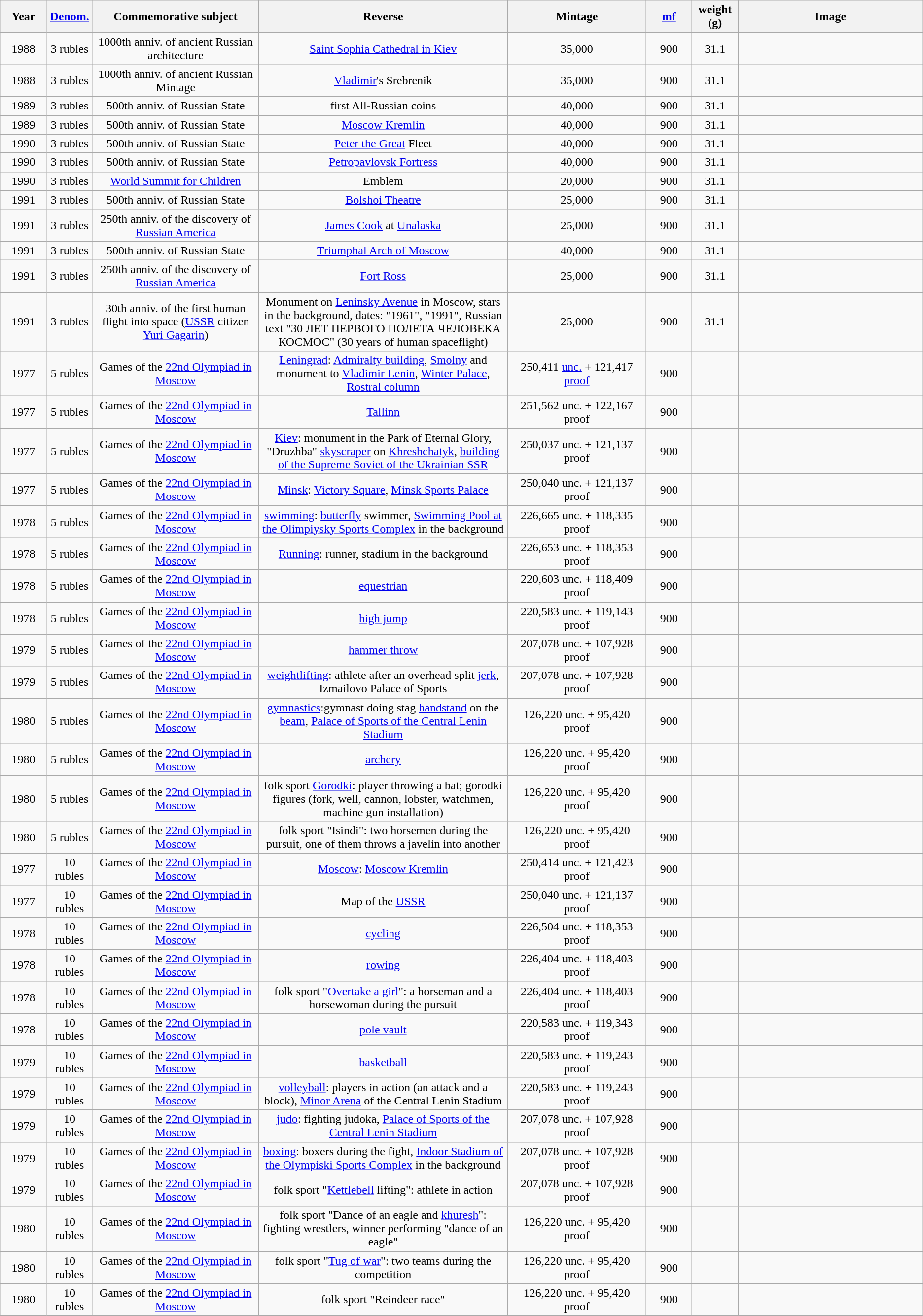<table class="wikitable sortable">
<tr>
<th width="5%">Year</th>
<th width="5%"><a href='#'>Denom.</a></th>
<th width="18%">Commemorative subject</th>
<th width="27%">Reverse</th>
<th width="15%">Mintage</th>
<th width="5%"><a href='#'>mf</a></th>
<th width="5%">weight (g)</th>
<th width="40%">Image</th>
</tr>
<tr align="center">
<td>1988</td>
<td>3 rubles</td>
<td>1000th anniv. of ancient Russian architecture</td>
<td><a href='#'>Saint Sophia Cathedral in Kiev</a></td>
<td>35,000</td>
<td>900</td>
<td>31.1</td>
<td></td>
</tr>
<tr align="center">
<td>1988</td>
<td>3 rubles</td>
<td>1000th anniv. of ancient Russian Mintage</td>
<td><a href='#'>Vladimir</a>'s Srebrenik</td>
<td>35,000</td>
<td>900</td>
<td>31.1</td>
<td></td>
</tr>
<tr align="center">
<td>1989</td>
<td>3 rubles</td>
<td>500th anniv. of Russian State</td>
<td>first All-Russian coins</td>
<td>40,000</td>
<td>900</td>
<td>31.1</td>
<td></td>
</tr>
<tr align="center">
<td>1989</td>
<td>3 rubles</td>
<td>500th anniv. of Russian State</td>
<td><a href='#'>Moscow Kremlin</a></td>
<td>40,000</td>
<td>900</td>
<td>31.1</td>
<td></td>
</tr>
<tr align="center">
<td>1990</td>
<td>3 rubles</td>
<td>500th anniv. of Russian State</td>
<td><a href='#'>Peter the Great</a> Fleet</td>
<td>40,000</td>
<td>900</td>
<td>31.1</td>
<td></td>
</tr>
<tr align="center">
<td>1990</td>
<td>3 rubles</td>
<td>500th anniv. of Russian State</td>
<td><a href='#'>Petropavlovsk Fortress</a></td>
<td>40,000</td>
<td>900</td>
<td>31.1</td>
<td></td>
</tr>
<tr align="center">
<td>1990</td>
<td>3 rubles</td>
<td><a href='#'>World Summit for Children</a></td>
<td>Emblem</td>
<td>20,000</td>
<td>900</td>
<td>31.1</td>
<td></td>
</tr>
<tr align="center">
<td>1991</td>
<td>3 rubles</td>
<td>500th anniv. of Russian State</td>
<td><a href='#'>Bolshoi Theatre</a></td>
<td>25,000</td>
<td>900</td>
<td>31.1</td>
<td></td>
</tr>
<tr align="center">
<td>1991</td>
<td>3 rubles</td>
<td>250th anniv. of the discovery of <a href='#'>Russian America</a></td>
<td><a href='#'>James Cook</a> at <a href='#'>Unalaska</a></td>
<td>25,000</td>
<td>900</td>
<td>31.1</td>
<td></td>
</tr>
<tr align="center">
<td>1991</td>
<td>3 rubles</td>
<td>500th anniv. of Russian State</td>
<td><a href='#'>Triumphal Arch of Moscow</a></td>
<td>40,000</td>
<td>900</td>
<td>31.1</td>
<td></td>
</tr>
<tr align="center">
<td>1991</td>
<td>3 rubles</td>
<td>250th anniv. of the discovery of <a href='#'>Russian America</a></td>
<td><a href='#'>Fort Ross</a></td>
<td>25,000</td>
<td>900</td>
<td>31.1</td>
<td></td>
</tr>
<tr align="center">
<td>1991</td>
<td>3 rubles</td>
<td>30th anniv. of the first human flight into space (<a href='#'>USSR</a> citizen <a href='#'>Yuri Gagarin</a>)</td>
<td>Monument on <a href='#'>Leninsky Avenue</a> in Moscow, stars in the background, dates: "1961", "1991", Russian text "30 ЛЕТ ПЕРВОГО ПОЛЕТА ЧЕЛОВЕКА КОСМОС" (30 years of human spaceflight)</td>
<td>25,000</td>
<td>900</td>
<td>31.1</td>
<td></td>
</tr>
<tr align="center">
<td>1977</td>
<td>5 rubles</td>
<td>Games of the <a href='#'>22nd Olympiad in Moscow</a></td>
<td><a href='#'>Leningrad</a>: <a href='#'>Admiralty building</a>, <a href='#'>Smolny</a> and monument to <a href='#'>Vladimir Lenin</a>, <a href='#'>Winter Palace</a>, <a href='#'>Rostral column</a></td>
<td>250,411 <a href='#'>unc.</a> + 121,417 <a href='#'>proof</a></td>
<td>900</td>
<td></td>
<td></td>
</tr>
<tr align="center">
<td>1977</td>
<td>5 rubles</td>
<td>Games of the <a href='#'>22nd Olympiad in Moscow</a></td>
<td><a href='#'>Tallinn</a></td>
<td>251,562 unc. + 122,167 proof</td>
<td>900</td>
<td></td>
<td></td>
</tr>
<tr align="center">
<td>1977</td>
<td>5 rubles</td>
<td>Games of the <a href='#'>22nd Olympiad in Moscow</a></td>
<td><a href='#'>Kiev</a>: monument in the Park of Eternal Glory, "Druzhba" <a href='#'>skyscraper</a> on <a href='#'>Khreshchatyk</a>, <a href='#'>building of the Supreme Soviet of the Ukrainian SSR</a></td>
<td>250,037 unc. + 121,137 proof</td>
<td>900</td>
<td></td>
<td></td>
</tr>
<tr align="center">
<td>1977</td>
<td>5 rubles</td>
<td>Games of the <a href='#'>22nd Olympiad in Moscow</a></td>
<td><a href='#'>Minsk</a>: <a href='#'>Victory Square</a>, <a href='#'>Minsk Sports Palace</a></td>
<td>250,040 unc. + 121,137 proof</td>
<td>900</td>
<td></td>
<td></td>
</tr>
<tr align="center">
<td>1978</td>
<td>5 rubles</td>
<td>Games of the <a href='#'>22nd Olympiad in Moscow</a></td>
<td><a href='#'>swimming</a>: <a href='#'>butterfly</a> swimmer, <a href='#'>Swimming Pool at the Olimpiysky Sports Complex</a> in the background</td>
<td>226,665 unc. + 118,335 proof</td>
<td>900</td>
<td></td>
<td></td>
</tr>
<tr align="center">
<td>1978</td>
<td>5 rubles</td>
<td>Games of the <a href='#'>22nd Olympiad in Moscow</a></td>
<td><a href='#'>Running</a>: runner, stadium in the background</td>
<td>226,653 unc. + 118,353 proof</td>
<td>900</td>
<td></td>
<td></td>
</tr>
<tr align="center">
<td>1978</td>
<td>5 rubles</td>
<td>Games of the <a href='#'>22nd Olympiad in Moscow</a></td>
<td><a href='#'>equestrian</a></td>
<td>220,603 unc. + 118,409 proof</td>
<td>900</td>
<td></td>
<td></td>
</tr>
<tr align="center">
<td>1978</td>
<td>5 rubles</td>
<td>Games of the <a href='#'>22nd Olympiad in Moscow</a></td>
<td><a href='#'>high jump</a></td>
<td>220,583 unc. + 119,143 proof</td>
<td>900</td>
<td></td>
<td></td>
</tr>
<tr align="center">
<td>1979</td>
<td>5 rubles</td>
<td>Games of the <a href='#'>22nd Olympiad in Moscow</a></td>
<td><a href='#'>hammer throw</a></td>
<td>207,078 unc. + 107,928 proof</td>
<td>900</td>
<td></td>
<td></td>
</tr>
<tr align="center">
<td>1979</td>
<td>5 rubles</td>
<td>Games of the <a href='#'>22nd Olympiad in Moscow</a></td>
<td><a href='#'>weightlifting</a>: athlete after an overhead split <a href='#'>jerk</a>, Izmailovo Palace of Sports</td>
<td>207,078 unc. + 107,928 proof</td>
<td>900</td>
<td></td>
<td></td>
</tr>
<tr align="center">
<td>1980</td>
<td>5 rubles</td>
<td>Games of the <a href='#'>22nd Olympiad in Moscow</a></td>
<td><a href='#'>gymnastics</a>:gymnast doing stag <a href='#'>handstand</a> on the <a href='#'>beam</a>, <a href='#'>Palace of Sports of the Central Lenin Stadium</a></td>
<td>126,220 unc. + 95,420 proof</td>
<td>900</td>
<td></td>
<td></td>
</tr>
<tr align="center">
<td>1980</td>
<td>5 rubles</td>
<td>Games of the <a href='#'>22nd Olympiad in Moscow</a></td>
<td><a href='#'>archery</a></td>
<td>126,220 unc. + 95,420 proof</td>
<td>900</td>
<td></td>
<td></td>
</tr>
<tr align="center">
<td>1980</td>
<td>5 rubles</td>
<td>Games of the <a href='#'>22nd Olympiad in Moscow</a></td>
<td>folk sport <a href='#'>Gorodki</a>: player throwing a bat; gorodki figures (fork, well, cannon, lobster, watchmen, machine gun installation)</td>
<td>126,220 unc. + 95,420 proof</td>
<td>900</td>
<td></td>
<td></td>
</tr>
<tr align="center">
<td>1980</td>
<td>5 rubles</td>
<td>Games of the <a href='#'>22nd Olympiad in Moscow</a></td>
<td>folk sport "Isindi": two horsemen during the pursuit, one of them throws a javelin into another</td>
<td>126,220 unc. + 95,420 proof</td>
<td>900</td>
<td></td>
<td></td>
</tr>
<tr align="center">
<td>1977</td>
<td>10 rubles</td>
<td>Games of the <a href='#'>22nd Olympiad in Moscow</a></td>
<td><a href='#'>Moscow</a>: <a href='#'>Moscow Kremlin</a></td>
<td>250,414 unc. + 121,423 proof</td>
<td>900</td>
<td></td>
<td></td>
</tr>
<tr align="center">
<td>1977</td>
<td>10 rubles</td>
<td>Games of the <a href='#'>22nd Olympiad in Moscow</a></td>
<td>Map of the <a href='#'>USSR</a></td>
<td>250,040 unc. + 121,137 proof</td>
<td>900</td>
<td></td>
<td></td>
</tr>
<tr align="center">
<td>1978</td>
<td>10 rubles</td>
<td>Games of the <a href='#'>22nd Olympiad in Moscow</a></td>
<td><a href='#'>cycling</a></td>
<td>226,504 unc. + 118,353 proof</td>
<td>900</td>
<td></td>
<td></td>
</tr>
<tr align="center">
<td>1978</td>
<td>10 rubles</td>
<td>Games of the <a href='#'>22nd Olympiad in Moscow</a></td>
<td><a href='#'>rowing</a></td>
<td>226,404 unc. + 118,403 proof</td>
<td>900</td>
<td></td>
<td></td>
</tr>
<tr align="center">
<td>1978</td>
<td>10 rubles</td>
<td>Games of the <a href='#'>22nd Olympiad in Moscow</a></td>
<td>folk sport "<a href='#'>Overtake a girl</a>": a horseman and a horsewoman during the pursuit</td>
<td>226,404 unc. + 118,403 proof</td>
<td>900</td>
<td></td>
<td></td>
</tr>
<tr align="center">
<td>1978</td>
<td>10 rubles</td>
<td>Games of the <a href='#'>22nd Olympiad in Moscow</a></td>
<td><a href='#'>pole vault</a></td>
<td>220,583 unc. + 119,343 proof</td>
<td>900</td>
<td></td>
<td></td>
</tr>
<tr align="center">
<td>1979</td>
<td>10 rubles</td>
<td>Games of the <a href='#'>22nd Olympiad in Moscow</a></td>
<td><a href='#'>basketball</a></td>
<td>220,583 unc. + 119,243 proof</td>
<td>900</td>
<td></td>
<td></td>
</tr>
<tr align="center">
<td>1979</td>
<td>10 rubles</td>
<td>Games of the <a href='#'>22nd Olympiad in Moscow</a></td>
<td><a href='#'>volleyball</a>: players in action (an attack and a block), <a href='#'>Minor Arena</a> of the Central Lenin Stadium</td>
<td>220,583 unc. + 119,243 proof</td>
<td>900</td>
<td></td>
<td></td>
</tr>
<tr align="center">
<td>1979</td>
<td>10 rubles</td>
<td>Games of the <a href='#'>22nd Olympiad in Moscow</a></td>
<td><a href='#'>judo</a>: fighting judoka, <a href='#'>Palace of Sports of the Central Lenin Stadium</a></td>
<td>207,078 unc. + 107,928 proof</td>
<td>900</td>
<td></td>
<td></td>
</tr>
<tr align="center">
<td>1979</td>
<td>10 rubles</td>
<td>Games of the <a href='#'>22nd Olympiad in Moscow</a></td>
<td><a href='#'>boxing</a>: boxers during the fight, <a href='#'>Indoor Stadium of the Olympiski Sports Complex</a> in the background</td>
<td>207,078 unc. + 107,928 proof</td>
<td>900</td>
<td></td>
<td></td>
</tr>
<tr align="center">
<td>1979</td>
<td>10 rubles</td>
<td>Games of the <a href='#'>22nd Olympiad in Moscow</a></td>
<td>folk sport "<a href='#'>Kettlebell</a> lifting": athlete in action</td>
<td>207,078 unc. + 107,928 proof</td>
<td>900</td>
<td></td>
<td></td>
</tr>
<tr align="center">
<td>1980</td>
<td>10 rubles</td>
<td>Games of the <a href='#'>22nd Olympiad in Moscow</a></td>
<td>folk sport "Dance of an eagle and <a href='#'>khuresh</a>": fighting wrestlers, winner performing "dance of an eagle"</td>
<td>126,220 unc. + 95,420 proof</td>
<td>900</td>
<td></td>
<td></td>
</tr>
<tr align="center">
<td>1980</td>
<td>10 rubles</td>
<td>Games of the <a href='#'>22nd Olympiad in Moscow</a></td>
<td>folk sport "<a href='#'>Tug of war</a>": two teams during the competition</td>
<td>126,220 unc. + 95,420 proof</td>
<td>900</td>
<td></td>
<td></td>
</tr>
<tr align="center">
<td>1980</td>
<td>10 rubles</td>
<td>Games of the <a href='#'>22nd Olympiad in Moscow</a></td>
<td>folk sport "Reindeer race"</td>
<td>126,220 unc. + 95,420 proof</td>
<td>900</td>
<td></td>
<td></td>
</tr>
</table>
